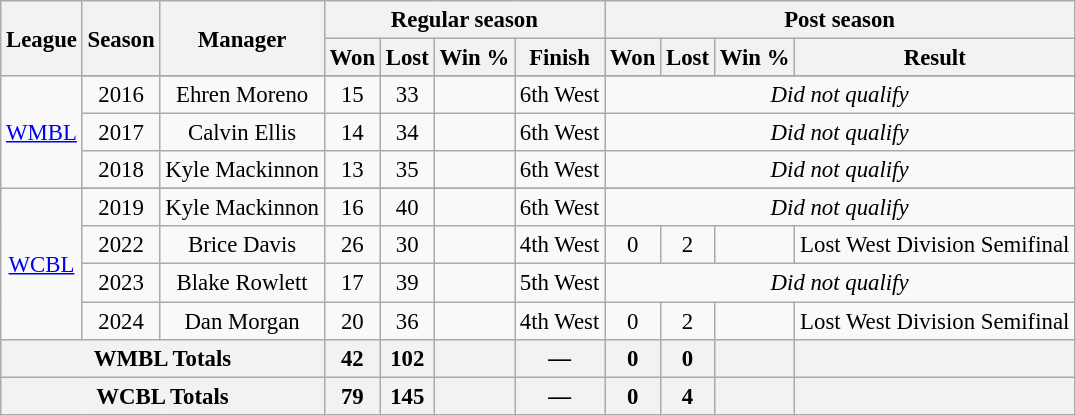<table class="wikitable" style="font-size: 95%; text-align:center;">
<tr>
<th rowspan=2>League</th>
<th rowspan="2">Season</th>
<th rowspan="2">Manager</th>
<th colspan="4">Regular season</th>
<th colspan="4">Post season</th>
</tr>
<tr>
<th>Won</th>
<th>Lost</th>
<th>Win %</th>
<th>Finish</th>
<th>Won</th>
<th>Lost</th>
<th>Win %</th>
<th>Result</th>
</tr>
<tr>
<td rowspan="4"><a href='#'>WMBL</a></td>
</tr>
<tr>
<td>2016</td>
<td>Ehren Moreno</td>
<td>15</td>
<td>33</td>
<td></td>
<td>6th West</td>
<td colspan=4><em>Did not qualify</em></td>
</tr>
<tr>
<td>2017</td>
<td>Calvin Ellis</td>
<td>14</td>
<td>34</td>
<td></td>
<td>6th West</td>
<td colspan=4><em>Did not qualify</em></td>
</tr>
<tr>
<td>2018</td>
<td>Kyle Mackinnon</td>
<td>13</td>
<td>35</td>
<td></td>
<td>6th West</td>
<td colspan=4><em>Did not qualify</em></td>
</tr>
<tr>
<td rowspan=5><a href='#'>WCBL</a></td>
</tr>
<tr>
<td>2019</td>
<td>Kyle Mackinnon</td>
<td>16</td>
<td>40</td>
<td></td>
<td>6th West</td>
<td colspan=4><em>Did not qualify</em></td>
</tr>
<tr>
<td>2022</td>
<td>Brice Davis</td>
<td>26</td>
<td>30</td>
<td></td>
<td>4th West</td>
<td>0</td>
<td>2</td>
<td></td>
<td>Lost West Division Semifinal</td>
</tr>
<tr>
<td>2023</td>
<td>Blake Rowlett</td>
<td>17</td>
<td>39</td>
<td></td>
<td>5th West</td>
<td colspan=4><em>Did not qualify</em></td>
</tr>
<tr>
<td>2024</td>
<td>Dan Morgan</td>
<td>20</td>
<td>36</td>
<td></td>
<td>4th West</td>
<td>0</td>
<td>2</td>
<td></td>
<td>Lost West Division Semifinal</td>
</tr>
<tr>
<th colspan="3">WMBL Totals</th>
<th>42</th>
<th>102</th>
<th></th>
<th>—</th>
<th>0</th>
<th>0</th>
<th></th>
<th></th>
</tr>
<tr>
<th colspan="3">WCBL Totals</th>
<th>79</th>
<th>145</th>
<th></th>
<th>—</th>
<th>0</th>
<th>4</th>
<th></th>
<th></th>
</tr>
</table>
